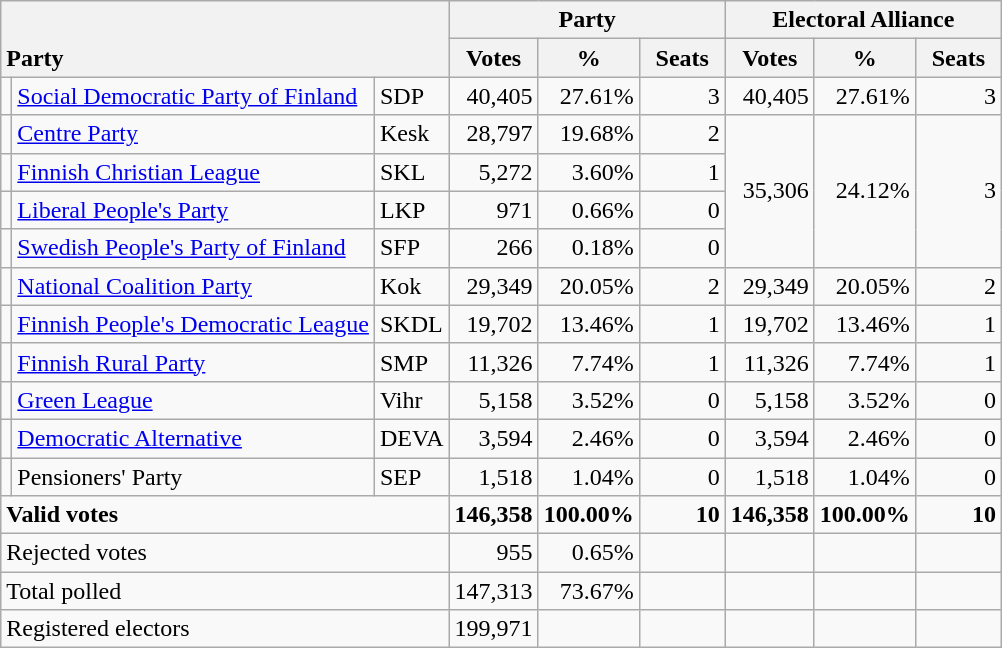<table class="wikitable" border="1" style="text-align:right;">
<tr>
<th style="text-align:left;" valign=bottom rowspan=2 colspan=3>Party</th>
<th colspan=3>Party</th>
<th colspan=3>Electoral Alliance</th>
</tr>
<tr>
<th align=center valign=bottom width="50">Votes</th>
<th align=center valign=bottom width="50">%</th>
<th align=center valign=bottom width="50">Seats</th>
<th align=center valign=bottom width="50">Votes</th>
<th align=center valign=bottom width="50">%</th>
<th align=center valign=bottom width="50">Seats</th>
</tr>
<tr>
<td></td>
<td align=left style="white-space: nowrap;"><a href='#'>Social Democratic Party of Finland</a></td>
<td align=left>SDP</td>
<td>40,405</td>
<td>27.61%</td>
<td>3</td>
<td>40,405</td>
<td>27.61%</td>
<td>3</td>
</tr>
<tr>
<td></td>
<td align=left><a href='#'>Centre Party</a></td>
<td align=left>Kesk</td>
<td>28,797</td>
<td>19.68%</td>
<td>2</td>
<td rowspan=4>35,306</td>
<td rowspan=4>24.12%</td>
<td rowspan=4>3</td>
</tr>
<tr>
<td></td>
<td align=left><a href='#'>Finnish Christian League</a></td>
<td align=left>SKL</td>
<td>5,272</td>
<td>3.60%</td>
<td>1</td>
</tr>
<tr>
<td></td>
<td align=left><a href='#'>Liberal People's Party</a></td>
<td align=left>LKP</td>
<td>971</td>
<td>0.66%</td>
<td>0</td>
</tr>
<tr>
<td></td>
<td align=left><a href='#'>Swedish People's Party of Finland</a></td>
<td align=left>SFP</td>
<td>266</td>
<td>0.18%</td>
<td>0</td>
</tr>
<tr>
<td></td>
<td align=left><a href='#'>National Coalition Party</a></td>
<td align=left>Kok</td>
<td>29,349</td>
<td>20.05%</td>
<td>2</td>
<td>29,349</td>
<td>20.05%</td>
<td>2</td>
</tr>
<tr>
<td></td>
<td align=left><a href='#'>Finnish People's Democratic League</a></td>
<td align=left>SKDL</td>
<td>19,702</td>
<td>13.46%</td>
<td>1</td>
<td>19,702</td>
<td>13.46%</td>
<td>1</td>
</tr>
<tr>
<td></td>
<td align=left><a href='#'>Finnish Rural Party</a></td>
<td align=left>SMP</td>
<td>11,326</td>
<td>7.74%</td>
<td>1</td>
<td>11,326</td>
<td>7.74%</td>
<td>1</td>
</tr>
<tr>
<td></td>
<td align=left><a href='#'>Green League</a></td>
<td align=left>Vihr</td>
<td>5,158</td>
<td>3.52%</td>
<td>0</td>
<td>5,158</td>
<td>3.52%</td>
<td>0</td>
</tr>
<tr>
<td></td>
<td align=left><a href='#'>Democratic Alternative</a></td>
<td align=left>DEVA</td>
<td>3,594</td>
<td>2.46%</td>
<td>0</td>
<td>3,594</td>
<td>2.46%</td>
<td>0</td>
</tr>
<tr>
<td></td>
<td align=left>Pensioners' Party</td>
<td align=left>SEP</td>
<td>1,518</td>
<td>1.04%</td>
<td>0</td>
<td>1,518</td>
<td>1.04%</td>
<td>0</td>
</tr>
<tr style="font-weight:bold">
<td align=left colspan=3>Valid votes</td>
<td>146,358</td>
<td>100.00%</td>
<td>10</td>
<td>146,358</td>
<td>100.00%</td>
<td>10</td>
</tr>
<tr>
<td align=left colspan=3>Rejected votes</td>
<td>955</td>
<td>0.65%</td>
<td></td>
<td></td>
<td></td>
<td></td>
</tr>
<tr>
<td align=left colspan=3>Total polled</td>
<td>147,313</td>
<td>73.67%</td>
<td></td>
<td></td>
<td></td>
<td></td>
</tr>
<tr>
<td align=left colspan=3>Registered electors</td>
<td>199,971</td>
<td></td>
<td></td>
<td></td>
<td></td>
<td></td>
</tr>
</table>
